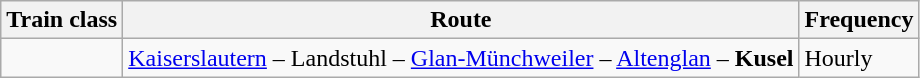<table class="wikitable">
<tr class="hintergrundfarbe6">
<th>Train class</th>
<th>Route</th>
<th>Frequency</th>
</tr>
<tr>
<td></td>
<td><a href='#'>Kaiserslautern</a> – Landstuhl – <a href='#'>Glan-Münchweiler</a> – <a href='#'>Altenglan</a> – <strong>Kusel</strong></td>
<td>Hourly</td>
</tr>
</table>
